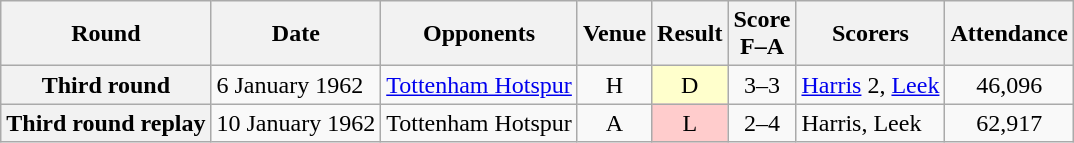<table class="wikitable plainrowheaders" style="text-align:center">
<tr>
<th scope="col">Round</th>
<th scope="col">Date</th>
<th scope="col">Opponents</th>
<th scope="col">Venue</th>
<th scope="col">Result</th>
<th scope="col">Score<br>F–A</th>
<th scope="col">Scorers</th>
<th scope="col">Attendance</th>
</tr>
<tr>
<th scope="row">Third round</th>
<td align="left">6 January 1962</td>
<td align="left"><a href='#'>Tottenham Hotspur</a></td>
<td>H</td>
<td style=background:#ffc>D</td>
<td>3–3</td>
<td align="left"><a href='#'>Harris</a> 2, <a href='#'>Leek</a></td>
<td>46,096</td>
</tr>
<tr>
<th scope="row">Third round replay</th>
<td align="left">10 January 1962</td>
<td align="left">Tottenham Hotspur</td>
<td>A</td>
<td style=background:#fcc>L</td>
<td>2–4</td>
<td align="left">Harris, Leek</td>
<td>62,917</td>
</tr>
</table>
